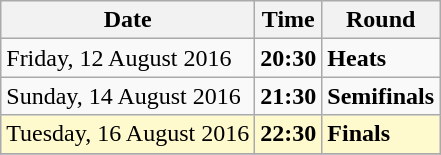<table class="wikitable">
<tr>
<th>Date</th>
<th>Time</th>
<th>Round</th>
</tr>
<tr>
<td>Friday, 12 August 2016</td>
<td><strong>20:30</strong></td>
<td><strong>Heats</strong></td>
</tr>
<tr>
<td>Sunday, 14 August 2016</td>
<td><strong>21:30</strong></td>
<td><strong>Semifinals</strong></td>
</tr>
<tr>
<td style=background:lemonchiffon>Tuesday, 16 August 2016</td>
<td style=background:lemonchiffon><strong>22:30</strong></td>
<td style=background:lemonchiffon><strong>Finals</strong></td>
</tr>
<tr>
</tr>
</table>
